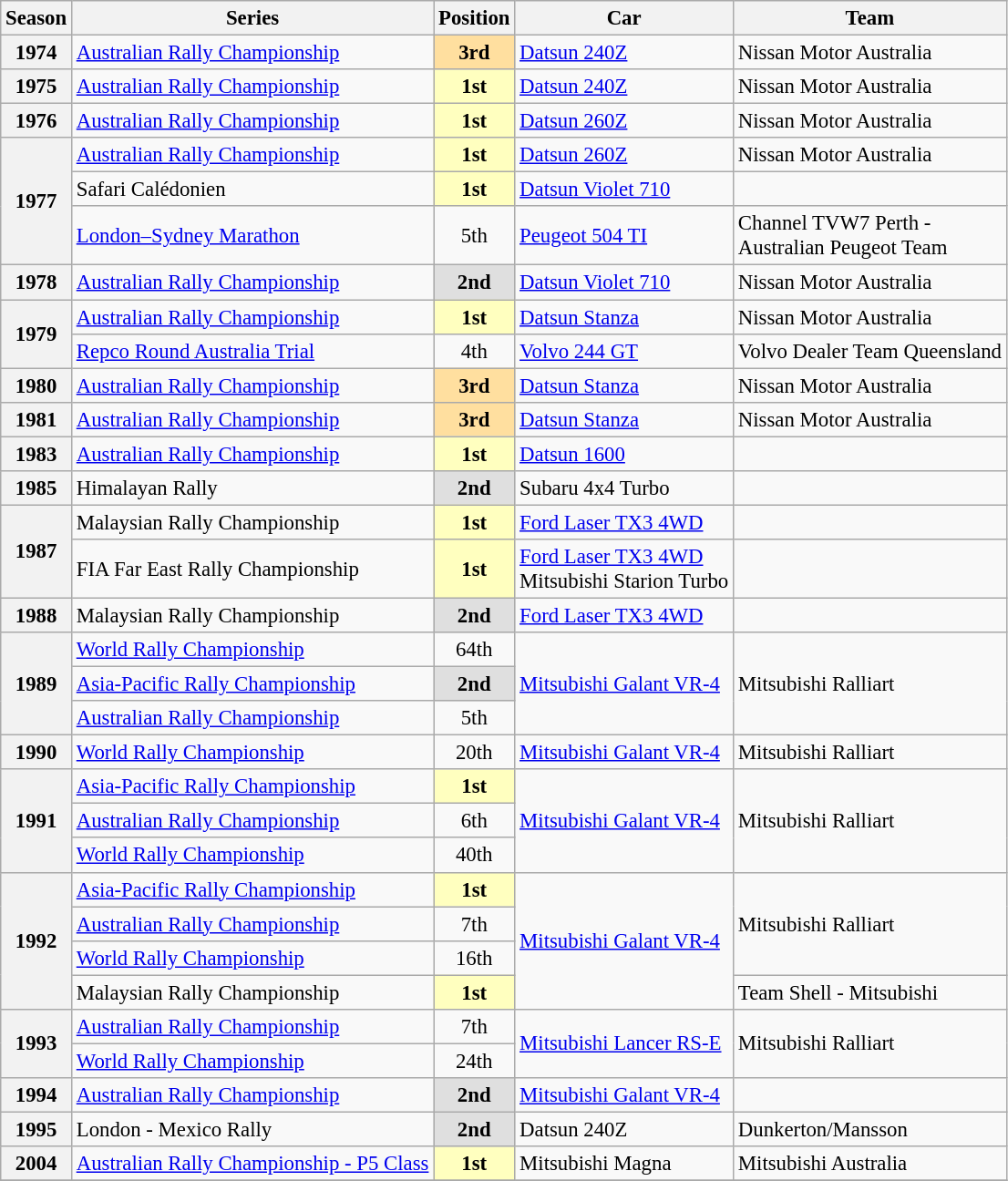<table class="wikitable sortable" style="font-size: 95%;">
<tr>
<th>Season</th>
<th>Series</th>
<th>Position</th>
<th>Car</th>
<th>Team</th>
</tr>
<tr>
<th>1974</th>
<td><a href='#'>Australian Rally Championship</a></td>
<td align="center" style="background:#ffdf9f;"><strong>3rd</strong></td>
<td><a href='#'>Datsun 240Z</a></td>
<td>Nissan Motor Australia</td>
</tr>
<tr>
<th>1975</th>
<td><a href='#'>Australian Rally Championship</a></td>
<td align="center" style="background:#ffffbf;"><strong>1st</strong></td>
<td><a href='#'>Datsun 240Z</a></td>
<td>Nissan Motor Australia</td>
</tr>
<tr>
<th>1976</th>
<td><a href='#'>Australian Rally Championship</a></td>
<td align="center" style="background:#ffffbf;"><strong>1st</strong></td>
<td><a href='#'>Datsun 260Z</a></td>
<td>Nissan Motor Australia</td>
</tr>
<tr>
<th rowspan=3>1977</th>
<td><a href='#'>Australian Rally Championship</a></td>
<td align="center" style="background:#ffffbf;"><strong>1st</strong></td>
<td><a href='#'>Datsun 260Z</a></td>
<td>Nissan Motor Australia</td>
</tr>
<tr>
<td>Safari Calédonien</td>
<td align="center" style="background:#ffffbf;"><strong>1st</strong></td>
<td><a href='#'>Datsun Violet 710</a></td>
<td></td>
</tr>
<tr>
<td><a href='#'>London–Sydney Marathon</a></td>
<td align="center">5th</td>
<td><a href='#'>Peugeot 504 TI</a></td>
<td>Channel TVW7 Perth -<br>Australian Peugeot Team</td>
</tr>
<tr>
<th>1978</th>
<td><a href='#'>Australian Rally Championship</a></td>
<td align="center" style="background:#dfdfdf;"><strong>2nd</strong></td>
<td><a href='#'>Datsun Violet 710</a></td>
<td>Nissan Motor Australia</td>
</tr>
<tr>
<th rowspan=2>1979</th>
<td><a href='#'>Australian Rally Championship</a></td>
<td align="center" style="background:#ffffbf;"><strong>1st</strong></td>
<td><a href='#'>Datsun Stanza</a></td>
<td>Nissan Motor Australia</td>
</tr>
<tr>
<td><a href='#'>Repco Round Australia Trial</a></td>
<td align="center">4th</td>
<td><a href='#'>Volvo 244 GT</a></td>
<td>Volvo Dealer Team Queensland</td>
</tr>
<tr>
<th>1980</th>
<td><a href='#'>Australian Rally Championship</a></td>
<td align="center" style="background:#ffdf9f;"><strong>3rd</strong></td>
<td><a href='#'>Datsun Stanza</a></td>
<td>Nissan Motor Australia</td>
</tr>
<tr>
<th>1981</th>
<td><a href='#'>Australian Rally Championship</a></td>
<td align="center" style="background:#ffdf9f;"><strong>3rd</strong></td>
<td><a href='#'>Datsun Stanza</a></td>
<td>Nissan Motor Australia</td>
</tr>
<tr>
<th>1983</th>
<td><a href='#'>Australian Rally Championship</a></td>
<td align="center" style="background:#ffffbf;"><strong>1st</strong></td>
<td><a href='#'>Datsun 1600</a></td>
<td></td>
</tr>
<tr>
<th>1985</th>
<td>Himalayan Rally</td>
<td align="center" style="background:#dfdfdf;"><strong>2nd</strong></td>
<td>Subaru 4x4 Turbo</td>
<td></td>
</tr>
<tr>
<th rowspan=2>1987</th>
<td>Malaysian Rally Championship</td>
<td align="center" style="background:#ffffbf;"><strong>1st</strong></td>
<td><a href='#'>Ford Laser TX3 4WD</a></td>
<td></td>
</tr>
<tr>
<td>FIA Far East Rally Championship</td>
<td align="center" style="background:#ffffbf;"><strong>1st</strong></td>
<td><a href='#'>Ford Laser TX3 4WD</a><br>Mitsubishi Starion Turbo</td>
<td></td>
</tr>
<tr>
<th>1988</th>
<td>Malaysian Rally Championship</td>
<td align="center" style="background:#dfdfdf;"><strong>2nd</strong></td>
<td><a href='#'>Ford Laser TX3 4WD</a></td>
<td></td>
</tr>
<tr>
<th rowspan=3>1989</th>
<td><a href='#'>World Rally Championship</a></td>
<td align="center">64th</td>
<td rowspan=3><a href='#'>Mitsubishi Galant VR-4</a></td>
<td rowspan=3>Mitsubishi Ralliart</td>
</tr>
<tr>
<td><a href='#'>Asia-Pacific Rally Championship</a></td>
<td align="center" style="background:#dfdfdf;"><strong>2nd</strong></td>
</tr>
<tr>
<td><a href='#'>Australian Rally Championship</a></td>
<td align="center">5th</td>
</tr>
<tr>
<th>1990</th>
<td><a href='#'>World Rally Championship</a></td>
<td align="center">20th</td>
<td><a href='#'>Mitsubishi Galant VR-4</a></td>
<td>Mitsubishi Ralliart</td>
</tr>
<tr>
<th rowspan=3>1991</th>
<td><a href='#'>Asia-Pacific Rally Championship</a></td>
<td align="center" style="background:#ffffbf;"><strong>1st</strong></td>
<td rowspan=3><a href='#'>Mitsubishi Galant VR-4</a></td>
<td rowspan=3>Mitsubishi Ralliart</td>
</tr>
<tr>
<td><a href='#'>Australian Rally Championship</a></td>
<td align="center">6th</td>
</tr>
<tr>
<td><a href='#'>World Rally Championship</a></td>
<td align="center">40th</td>
</tr>
<tr>
<th rowspan=4>1992</th>
<td><a href='#'>Asia-Pacific Rally Championship</a></td>
<td align="center" style="background:#ffffbf;"><strong>1st</strong></td>
<td rowspan=4><a href='#'>Mitsubishi Galant VR-4</a></td>
<td rowspan=3>Mitsubishi Ralliart</td>
</tr>
<tr>
<td><a href='#'>Australian Rally Championship</a></td>
<td align="center">7th</td>
</tr>
<tr>
<td><a href='#'>World Rally Championship</a></td>
<td align="center">16th</td>
</tr>
<tr>
<td>Malaysian Rally Championship</td>
<td align="center" style="background:#ffffbf;"><strong>1st</strong></td>
<td>Team Shell - Mitsubishi</td>
</tr>
<tr>
<th rowspan=2>1993</th>
<td><a href='#'>Australian Rally Championship</a></td>
<td align="center">7th</td>
<td rowspan=2><a href='#'>Mitsubishi Lancer RS-E</a></td>
<td rowspan=2>Mitsubishi Ralliart</td>
</tr>
<tr>
<td><a href='#'>World Rally Championship</a></td>
<td align="center">24th</td>
</tr>
<tr>
<th>1994</th>
<td><a href='#'>Australian Rally Championship</a></td>
<td align="center" style="background:#dfdfdf;"><strong>2nd</strong></td>
<td><a href='#'>Mitsubishi Galant VR-4</a></td>
<td></td>
</tr>
<tr>
<th>1995</th>
<td>London - Mexico Rally</td>
<td align="center" style="background:#dfdfdf;"><strong>2nd</strong></td>
<td>Datsun 240Z</td>
<td>Dunkerton/Mansson</td>
</tr>
<tr>
<th>2004</th>
<td><a href='#'>Australian Rally Championship - P5 Class</a></td>
<td align="center" style="background:#ffffbf;"><strong>1st</strong></td>
<td>Mitsubishi Magna</td>
<td>Mitsubishi Australia</td>
</tr>
<tr>
</tr>
</table>
